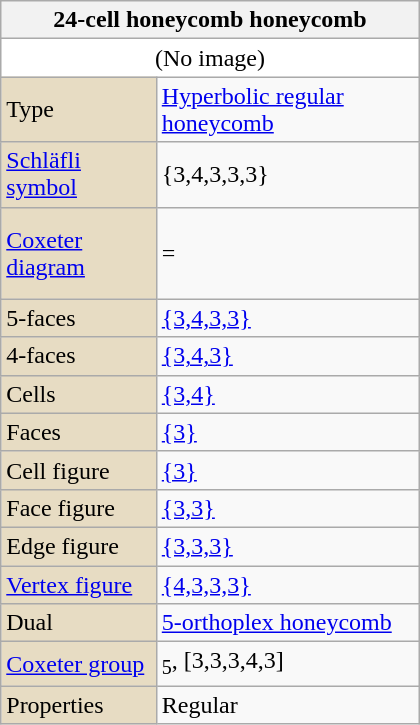<table class="wikitable" align="right" style="margin-left:10px" width="280">
<tr>
<th bgcolor=#e7dcc3 colspan=2>24-cell honeycomb honeycomb</th>
</tr>
<tr>
<td bgcolor=#ffffff align=center colspan=2>(No image)</td>
</tr>
<tr>
<td bgcolor=#e7dcc3>Type</td>
<td><a href='#'>Hyperbolic regular honeycomb</a></td>
</tr>
<tr>
<td bgcolor=#e7dcc3><a href='#'>Schläfli symbol</a></td>
<td>{3,4,3,3,3}</td>
</tr>
<tr>
<td bgcolor=#e7dcc3><a href='#'>Coxeter diagram</a></td>
<td><br> = <br><br></td>
</tr>
<tr>
<td bgcolor=#e7dcc3>5-faces</td>
<td> <a href='#'>{3,4,3,3}</a></td>
</tr>
<tr>
<td bgcolor=#e7dcc3>4-faces</td>
<td> <a href='#'>{3,4,3}</a></td>
</tr>
<tr>
<td bgcolor=#e7dcc3>Cells</td>
<td> <a href='#'>{3,4}</a></td>
</tr>
<tr>
<td bgcolor=#e7dcc3>Faces</td>
<td> <a href='#'>{3}</a></td>
</tr>
<tr>
<td bgcolor=#e7dcc3>Cell figure</td>
<td> <a href='#'>{3}</a></td>
</tr>
<tr>
<td bgcolor=#e7dcc3>Face figure</td>
<td> <a href='#'>{3,3}</a></td>
</tr>
<tr>
<td bgcolor=#e7dcc3>Edge figure</td>
<td> <a href='#'>{3,3,3}</a></td>
</tr>
<tr>
<td bgcolor=#e7dcc3><a href='#'>Vertex figure</a></td>
<td> <a href='#'>{4,3,3,3}</a></td>
</tr>
<tr>
<td bgcolor=#e7dcc3>Dual</td>
<td><a href='#'>5-orthoplex honeycomb</a></td>
</tr>
<tr>
<td bgcolor=#e7dcc3><a href='#'>Coxeter group</a></td>
<td><sub>5</sub>, [3,3,3,4,3]</td>
</tr>
<tr>
<td bgcolor=#e7dcc3>Properties</td>
<td>Regular</td>
</tr>
</table>
